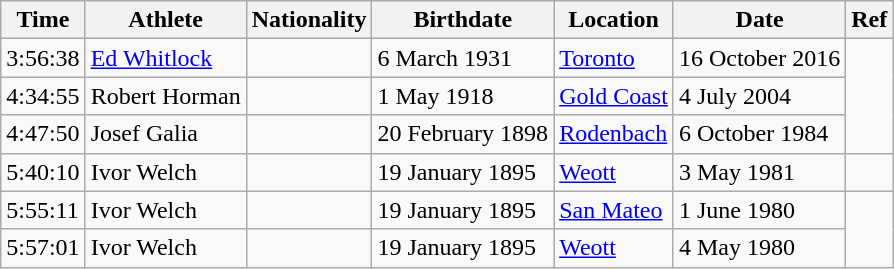<table class="wikitable">
<tr>
<th>Time</th>
<th>Athlete</th>
<th>Nationality</th>
<th>Birthdate</th>
<th>Location</th>
<th>Date</th>
<th>Ref</th>
</tr>
<tr>
<td>3:56:38</td>
<td><a href='#'>Ed Whitlock</a></td>
<td></td>
<td>6 March 1931</td>
<td><a href='#'>Toronto</a></td>
<td>16 October 2016</td>
</tr>
<tr>
<td>4:34:55</td>
<td>Robert Horman</td>
<td></td>
<td>1 May 1918</td>
<td><a href='#'>Gold Coast</a></td>
<td>4 July 2004</td>
</tr>
<tr>
<td>4:47:50</td>
<td>Josef Galia</td>
<td></td>
<td>20 February 1898</td>
<td><a href='#'>Rodenbach</a></td>
<td>6 October 1984</td>
</tr>
<tr>
<td>5:40:10</td>
<td>Ivor Welch</td>
<td></td>
<td>19 January 1895</td>
<td><a href='#'>Weott</a></td>
<td>3 May 1981</td>
<td></td>
</tr>
<tr>
<td>5:55:11</td>
<td>Ivor Welch</td>
<td></td>
<td>19 January 1895</td>
<td><a href='#'>San Mateo</a></td>
<td>1 June 1980</td>
</tr>
<tr>
<td>5:57:01</td>
<td>Ivor Welch</td>
<td></td>
<td>19 January 1895</td>
<td><a href='#'>Weott</a></td>
<td>4 May 1980</td>
</tr>
</table>
